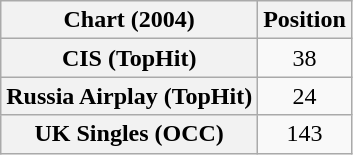<table class="wikitable sortable plainrowheaders" style="text-align:center">
<tr>
<th scope="col">Chart (2004)</th>
<th scope="col">Position</th>
</tr>
<tr>
<th scope="row">CIS (TopHit)</th>
<td>38</td>
</tr>
<tr>
<th scope="row">Russia Airplay (TopHit)</th>
<td>24</td>
</tr>
<tr>
<th scope="row">UK Singles (OCC)</th>
<td>143</td>
</tr>
</table>
